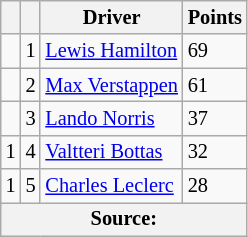<table class="wikitable" style="font-size: 85%;">
<tr>
<th scope="col"></th>
<th scope="col"></th>
<th scope="col">Driver</th>
<th scope="col">Points</th>
</tr>
<tr>
<td align="left"></td>
<td align="center">1</td>
<td> <a href='#'>Lewis Hamilton</a></td>
<td align="left">69</td>
</tr>
<tr>
<td align="left"></td>
<td align="center">2</td>
<td> <a href='#'>Max Verstappen</a></td>
<td align="left">61</td>
</tr>
<tr>
<td align="left"></td>
<td align="center">3</td>
<td> <a href='#'>Lando Norris</a></td>
<td align="left">37</td>
</tr>
<tr>
<td align="left"> 1</td>
<td align="center">4</td>
<td> <a href='#'>Valtteri Bottas</a></td>
<td align="left">32</td>
</tr>
<tr>
<td align="left"> 1</td>
<td align="center">5</td>
<td> <a href='#'>Charles Leclerc</a></td>
<td align="left">28</td>
</tr>
<tr>
<th colspan=4>Source:</th>
</tr>
</table>
